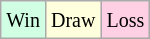<table class="wikitable">
<tr>
<td style="background-color: #d0ffe3;"><small>Win</small></td>
<td style="background-color: #ffffdd;"><small>Draw</small></td>
<td style="background-color: #ffd0e3;"><small>Loss</small></td>
</tr>
</table>
